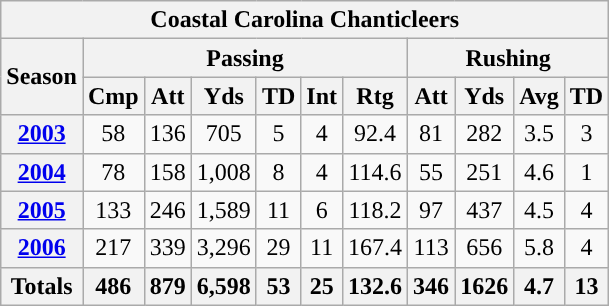<table class=wikitable style="text-align:center;">
<tr>
<th colspan="15">Coastal Carolina Chanticleers</th>
</tr>
<tr>
<th rowspan="2">Season</th>
<th colspan="6">Passing</th>
<th colspan="4">Rushing</th>
</tr>
<tr>
<th>Cmp</th>
<th>Att</th>
<th>Yds</th>
<th>TD</th>
<th>Int</th>
<th>Rtg</th>
<th>Att</th>
<th>Yds</th>
<th>Avg</th>
<th>TD</th>
</tr>
<tr>
<th><a href='#'>2003</a></th>
<td>58</td>
<td>136</td>
<td>705</td>
<td>5</td>
<td>4</td>
<td>92.4</td>
<td>81</td>
<td>282</td>
<td>3.5</td>
<td>3</td>
</tr>
<tr>
<th><a href='#'>2004</a></th>
<td>78</td>
<td>158</td>
<td>1,008</td>
<td>8</td>
<td>4</td>
<td>114.6</td>
<td>55</td>
<td>251</td>
<td>4.6</td>
<td>1</td>
</tr>
<tr>
<th><a href='#'>2005</a></th>
<td>133</td>
<td>246</td>
<td>1,589</td>
<td>11</td>
<td>6</td>
<td>118.2</td>
<td>97</td>
<td>437</td>
<td>4.5</td>
<td>4</td>
</tr>
<tr>
<th><a href='#'>2006</a></th>
<td>217</td>
<td>339</td>
<td>3,296</td>
<td>29</td>
<td>11</td>
<td>167.4</td>
<td>113</td>
<td>656</td>
<td>5.8</td>
<td>4</td>
</tr>
<tr>
<th>Totals</th>
<th>486</th>
<th>879</th>
<th>6,598</th>
<th>53</th>
<th>25</th>
<th>132.6</th>
<th>346</th>
<th>1626</th>
<th>4.7</th>
<th>13</th>
</tr>
</table>
